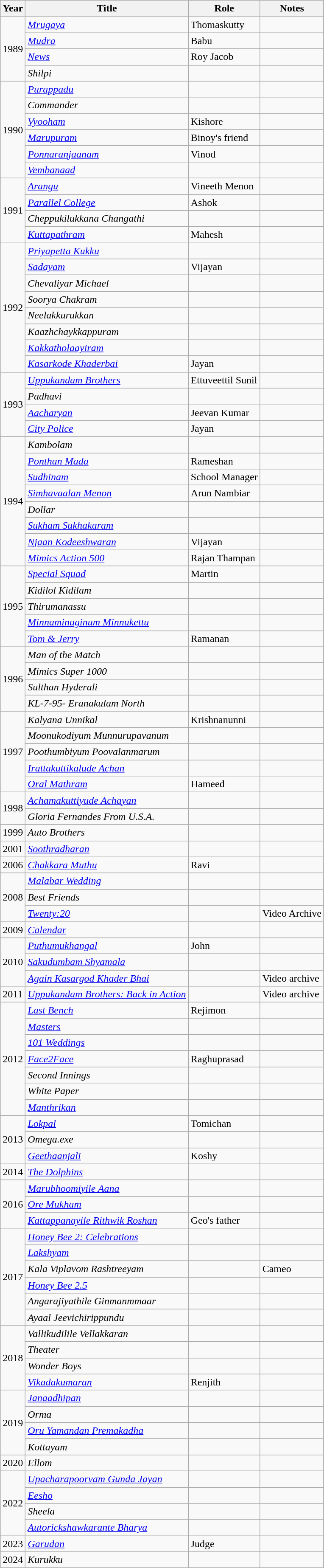<table class="wikitable sortable">
<tr>
<th>Year</th>
<th>Title</th>
<th>Role</th>
<th class="unsortable">Notes</th>
</tr>
<tr>
<td rowspan=4>1989</td>
<td><em><a href='#'>Mrugaya</a></em></td>
<td>Thomaskutty</td>
<td></td>
</tr>
<tr>
<td><em><a href='#'>Mudra</a></em></td>
<td>Babu</td>
<td></td>
</tr>
<tr>
<td><em><a href='#'>News</a></em></td>
<td>Roy Jacob</td>
<td></td>
</tr>
<tr>
<td><em>Shilpi</em></td>
<td></td>
<td></td>
</tr>
<tr>
<td rowspan=6>1990</td>
<td><em><a href='#'>Purappadu</a></em></td>
<td></td>
<td></td>
</tr>
<tr>
<td><em>Commander</em></td>
<td></td>
<td></td>
</tr>
<tr>
<td><em><a href='#'>Vyooham</a></em></td>
<td>Kishore</td>
<td></td>
</tr>
<tr>
<td><em><a href='#'>Marupuram</a></em></td>
<td>Binoy's friend</td>
<td></td>
</tr>
<tr>
<td><em><a href='#'>Ponnaranjaanam</a></em></td>
<td>Vinod</td>
<td></td>
</tr>
<tr>
<td><em><a href='#'>Vembanaad</a></em></td>
<td></td>
<td></td>
</tr>
<tr>
<td rowspan=4>1991</td>
<td><em><a href='#'>Arangu</a></em></td>
<td>Vineeth Menon</td>
<td></td>
</tr>
<tr>
<td><em><a href='#'>Parallel College</a></em></td>
<td>Ashok</td>
<td></td>
</tr>
<tr>
<td><em>Cheppukilukkana Changathi</em></td>
<td></td>
<td></td>
</tr>
<tr>
<td><em><a href='#'>Kuttapathram</a></em></td>
<td>Mahesh</td>
<td></td>
</tr>
<tr>
<td rowspan=8>1992</td>
<td><em><a href='#'>Priyapetta Kukku</a></em></td>
<td></td>
<td></td>
</tr>
<tr>
<td><em><a href='#'>Sadayam</a></em></td>
<td>Vijayan</td>
<td></td>
</tr>
<tr>
<td><em>Chevaliyar Michael</em></td>
<td></td>
<td></td>
</tr>
<tr>
<td><em>Soorya Chakram</em></td>
<td></td>
<td></td>
</tr>
<tr>
<td><em>Neelakkurukkan</em></td>
<td></td>
<td></td>
</tr>
<tr>
<td><em>Kaazhchaykkappuram</em></td>
<td></td>
<td></td>
</tr>
<tr>
<td><em><a href='#'>Kakkatholaayiram</a></em></td>
<td></td>
<td></td>
</tr>
<tr>
<td><em><a href='#'>Kasarkode Khaderbai</a></em></td>
<td>Jayan</td>
<td></td>
</tr>
<tr>
<td rowspan=4>1993</td>
<td><em><a href='#'>Uppukandam Brothers</a></em></td>
<td>Ettuveettil Sunil</td>
<td></td>
</tr>
<tr>
<td><em>Padhavi</em></td>
<td></td>
<td></td>
</tr>
<tr>
<td><em><a href='#'>Aacharyan</a></em></td>
<td>Jeevan Kumar</td>
<td></td>
</tr>
<tr>
<td><em><a href='#'>City Police</a></em></td>
<td>Jayan</td>
<td></td>
</tr>
<tr>
<td rowspan=8>1994</td>
<td><em>Kambolam</em></td>
<td></td>
<td></td>
</tr>
<tr>
<td><em><a href='#'>Ponthan Mada</a></em></td>
<td>Rameshan</td>
<td></td>
</tr>
<tr>
<td><em><a href='#'>Sudhinam</a></em></td>
<td>School Manager</td>
<td></td>
</tr>
<tr>
<td><em><a href='#'>Simhavaalan Menon</a></em></td>
<td>Arun Nambiar</td>
<td></td>
</tr>
<tr>
<td><em>Dollar</em></td>
<td></td>
<td></td>
</tr>
<tr>
<td><em><a href='#'>Sukham Sukhakaram</a></em></td>
<td></td>
<td></td>
</tr>
<tr>
<td><em><a href='#'>Njaan Kodeeshwaran</a></em></td>
<td>Vijayan</td>
<td></td>
</tr>
<tr>
<td><em><a href='#'>Mimics Action 500</a></em></td>
<td>Rajan Thampan</td>
<td></td>
</tr>
<tr>
<td rowspan=5>1995</td>
<td><em><a href='#'>Special Squad</a></em></td>
<td>Martin</td>
<td></td>
</tr>
<tr>
<td><em>Kidilol Kidilam</em></td>
<td></td>
<td></td>
</tr>
<tr>
<td><em>Thirumanassu</em></td>
<td></td>
<td></td>
</tr>
<tr>
<td><em><a href='#'>Minnaminuginum Minnukettu</a></em></td>
<td></td>
<td></td>
</tr>
<tr>
<td><em><a href='#'>Tom & Jerry</a></em></td>
<td>Ramanan</td>
<td></td>
</tr>
<tr>
<td rowspan=4>1996</td>
<td><em>Man of the Match</em></td>
<td></td>
<td></td>
</tr>
<tr>
<td><em>Mimics Super 1000</em></td>
<td></td>
<td></td>
</tr>
<tr>
<td><em>Sulthan Hyderali</em></td>
<td></td>
<td></td>
</tr>
<tr>
<td><em>KL-7-95- Eranakulam North</em></td>
<td></td>
<td></td>
</tr>
<tr>
<td rowspan=5>1997</td>
<td><em>Kalyana Unnikal</em></td>
<td>Krishnanunni</td>
<td></td>
</tr>
<tr>
<td><em>Moonukodiyum Munnurupavanum</em></td>
<td></td>
<td></td>
</tr>
<tr>
<td><em>Poothumbiyum Poovalanmarum</em></td>
<td></td>
<td></td>
</tr>
<tr>
<td><em><a href='#'>Irattakuttikalude Achan</a></em></td>
<td></td>
<td></td>
</tr>
<tr>
<td><em><a href='#'>Oral Mathram</a></em></td>
<td>Hameed</td>
<td></td>
</tr>
<tr>
<td rowspan=2>1998</td>
<td><em><a href='#'>Achamakuttiyude Achayan</a></em></td>
<td></td>
<td></td>
</tr>
<tr>
<td><em>Gloria Fernandes From U.S.A.</em></td>
<td></td>
<td></td>
</tr>
<tr>
<td>1999</td>
<td><em>Auto Brothers</em></td>
<td></td>
<td></td>
</tr>
<tr>
<td>2001</td>
<td><em><a href='#'>Soothradharan</a></em></td>
<td></td>
<td></td>
</tr>
<tr>
<td>2006</td>
<td><em><a href='#'>Chakkara Muthu</a></em></td>
<td>Ravi</td>
<td></td>
</tr>
<tr>
<td rowspan=3>2008</td>
<td><em><a href='#'>Malabar Wedding</a></em></td>
<td></td>
<td></td>
</tr>
<tr>
<td><em>Best Friends</em></td>
<td></td>
<td></td>
</tr>
<tr>
<td><em><a href='#'>Twenty:20</a></em></td>
<td></td>
<td>Video Archive</td>
</tr>
<tr>
<td>2009</td>
<td><em><a href='#'>Calendar</a></em></td>
<td></td>
<td></td>
</tr>
<tr>
<td rowspan=3>2010</td>
<td><em><a href='#'>Puthumukhangal</a></em></td>
<td>John</td>
<td></td>
</tr>
<tr>
<td><em><a href='#'>Sakudumbam Shyamala</a></em></td>
<td></td>
<td></td>
</tr>
<tr>
<td><em><a href='#'>Again Kasargod Khader Bhai</a></em></td>
<td></td>
<td>Video archive</td>
</tr>
<tr>
<td>2011</td>
<td><em><a href='#'>Uppukandam Brothers: Back in Action</a></em></td>
<td></td>
<td>Video archive</td>
</tr>
<tr>
<td rowspan=7>2012</td>
<td><em><a href='#'>Last Bench</a></em></td>
<td>Rejimon</td>
<td></td>
</tr>
<tr>
<td><em><a href='#'>Masters</a></em></td>
<td></td>
<td></td>
</tr>
<tr>
<td><em><a href='#'>101 Weddings</a></em></td>
<td></td>
<td></td>
</tr>
<tr>
<td><em><a href='#'>Face2Face</a></em></td>
<td>Raghuprasad</td>
<td></td>
</tr>
<tr>
<td><em>Second Innings</em></td>
<td></td>
<td></td>
</tr>
<tr>
<td><em>White Paper</em></td>
<td></td>
<td></td>
</tr>
<tr>
<td><em><a href='#'>Manthrikan</a></em></td>
<td></td>
<td></td>
</tr>
<tr>
<td rowspan=3>2013</td>
<td><em><a href='#'>Lokpal</a></em></td>
<td>Tomichan</td>
<td></td>
</tr>
<tr>
<td><em>Omega.exe</em></td>
<td></td>
<td></td>
</tr>
<tr>
<td><em><a href='#'>Geethaanjali</a></em></td>
<td>Koshy</td>
<td></td>
</tr>
<tr>
<td>2014</td>
<td><em><a href='#'>The Dolphins</a></em></td>
<td></td>
<td></td>
</tr>
<tr>
<td rowspan=3>2016</td>
<td><em><a href='#'>Marubhoomiyile Aana</a></em></td>
<td></td>
<td></td>
</tr>
<tr>
<td><em><a href='#'>Ore Mukham</a></em></td>
<td></td>
<td></td>
</tr>
<tr>
<td><em><a href='#'>Kattappanayile Rithwik Roshan</a></em></td>
<td>Geo's father</td>
<td></td>
</tr>
<tr>
<td rowspan=6>2017</td>
<td><em><a href='#'>Honey Bee 2: Celebrations</a></em></td>
<td></td>
<td></td>
</tr>
<tr>
<td><em><a href='#'>Lakshyam</a></em></td>
<td></td>
<td></td>
</tr>
<tr>
<td><em>Kala Viplavom Rashtreeyam</em></td>
<td></td>
<td>Cameo</td>
</tr>
<tr>
<td><em><a href='#'>Honey Bee 2.5</a></em></td>
<td></td>
<td></td>
</tr>
<tr>
<td><em>Angarajiyathile Ginmanmmaar</em></td>
<td></td>
<td></td>
</tr>
<tr>
<td><em>Ayaal Jeevichirippundu</em></td>
<td></td>
<td></td>
</tr>
<tr>
<td rowspan=4>2018</td>
<td><em>Vallikudilile Vellakkaran</em></td>
<td></td>
<td></td>
</tr>
<tr>
<td><em>Theater</em></td>
<td></td>
<td></td>
</tr>
<tr>
<td><em>Wonder Boys</em></td>
<td></td>
<td></td>
</tr>
<tr>
<td><em><a href='#'>Vikadakumaran</a></em></td>
<td>Renjith</td>
<td></td>
</tr>
<tr>
<td rowspan=4>2019</td>
<td><em><a href='#'>Janaadhipan</a></em></td>
<td></td>
<td></td>
</tr>
<tr>
<td><em>Orma</em></td>
<td></td>
<td></td>
</tr>
<tr>
<td><em><a href='#'>Oru Yamandan Premakadha</a></em></td>
<td></td>
<td></td>
</tr>
<tr>
<td><em>Kottayam</em></td>
<td></td>
<td></td>
</tr>
<tr>
<td>2020</td>
<td><em>Ellom</em></td>
<td></td>
<td></td>
</tr>
<tr>
<td rowspan=4>2022</td>
<td><em><a href='#'>Upacharapoorvam Gunda Jayan</a></em></td>
<td></td>
<td></td>
</tr>
<tr>
<td><em><a href='#'>Eesho</a></em></td>
<td></td>
<td></td>
</tr>
<tr>
<td><em>Sheela</em></td>
<td></td>
<td></td>
</tr>
<tr>
<td><em><a href='#'>Autorickshawkarante Bharya</a></em></td>
<td></td>
<td></td>
</tr>
<tr>
<td>2023</td>
<td><em><a href='#'>Garudan</a></em></td>
<td>Judge</td>
<td></td>
</tr>
<tr>
<td>2024</td>
<td><em>Kurukku</em></td>
<td></td>
<td></td>
</tr>
</table>
